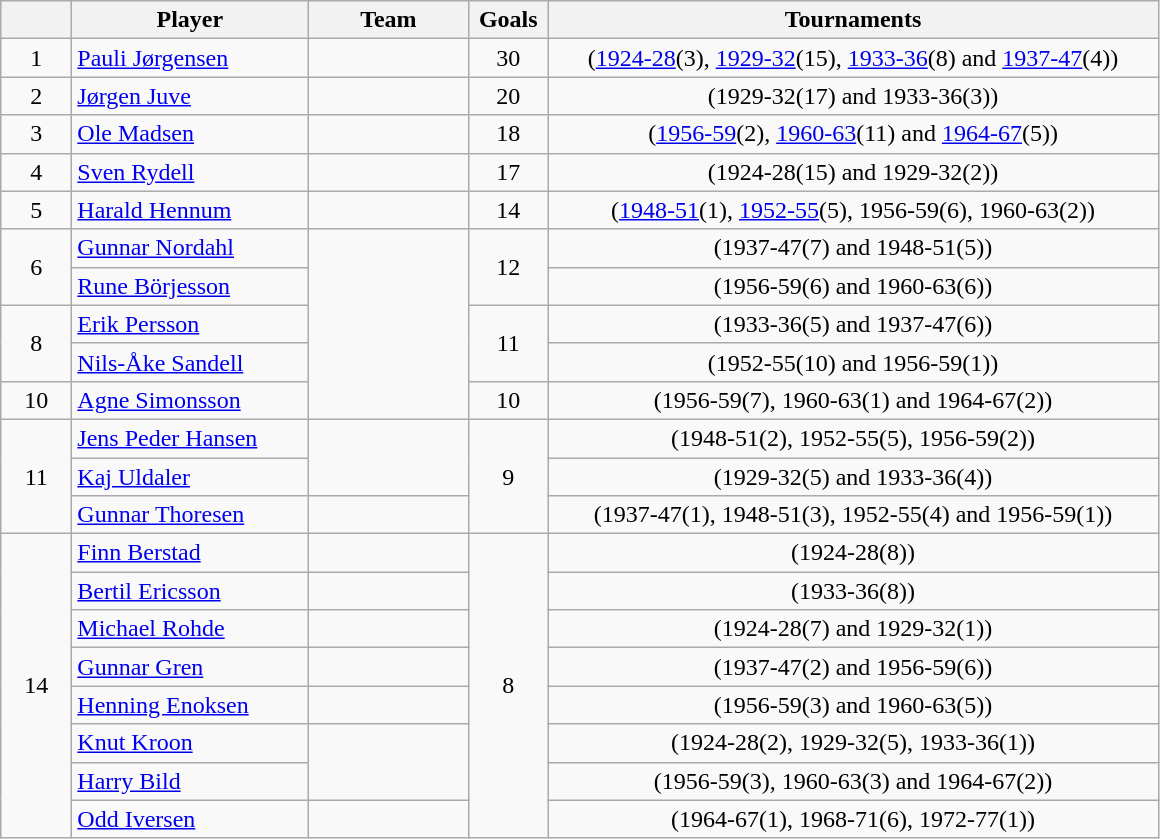<table class="wikitable" style="text-align: center;">
<tr>
<th style="width: 40px;"></th>
<th style="width: 150px;">Player</th>
<th style="width: 100px;">Team</th>
<th style="width: 45px;">Goals</th>
<th style="width: 400px;">Tournaments</th>
</tr>
<tr>
<td>1</td>
<td style="text-align: left;"><a href='#'>Pauli Jørgensen</a></td>
<td style="text-align: left;"></td>
<td>30</td>
<td>(<a href='#'>1924-28</a>(3), <a href='#'>1929-32</a>(15), <a href='#'>1933-36</a>(8) and <a href='#'>1937-47</a>(4))</td>
</tr>
<tr>
<td>2</td>
<td style="text-align: left;"><a href='#'>Jørgen Juve</a></td>
<td style="text-align: left;"></td>
<td>20</td>
<td>(1929-32(17) and 1933-36(3))</td>
</tr>
<tr>
<td>3</td>
<td style="text-align: left;"><a href='#'>Ole Madsen</a></td>
<td style="text-align: left;"></td>
<td>18</td>
<td>(<a href='#'>1956-59</a>(2), <a href='#'>1960-63</a>(11) and <a href='#'>1964-67</a>(5))</td>
</tr>
<tr>
<td>4</td>
<td style="text-align: left;"><a href='#'>Sven Rydell</a></td>
<td style="text-align: left;"></td>
<td>17</td>
<td>(1924-28(15) and 1929-32(2))</td>
</tr>
<tr>
<td>5</td>
<td style="text-align: left;"><a href='#'>Harald Hennum</a></td>
<td style="text-align: left;"></td>
<td>14</td>
<td>(<a href='#'>1948-51</a>(1), <a href='#'>1952-55</a>(5), 1956-59(6), 1960-63(2))</td>
</tr>
<tr>
<td rowspan="2">6</td>
<td style="text-align: left;"><a href='#'>Gunnar Nordahl</a></td>
<td rowspan="5" style="text-align: left;"></td>
<td rowspan="2">12</td>
<td>(1937-47(7) and 1948-51(5))</td>
</tr>
<tr>
<td style="text-align: left;"><a href='#'>Rune Börjesson</a></td>
<td>(1956-59(6) and 1960-63(6))</td>
</tr>
<tr>
<td rowspan="2">8</td>
<td style="text-align: left;"><a href='#'>Erik Persson</a></td>
<td rowspan="2">11</td>
<td>(1933-36(5) and 1937-47(6))</td>
</tr>
<tr>
<td style="text-align: left;"><a href='#'>Nils-Åke Sandell</a></td>
<td>(1952-55(10) and 1956-59(1))</td>
</tr>
<tr>
<td>10</td>
<td style="text-align: left;"><a href='#'>Agne Simonsson</a></td>
<td>10</td>
<td>(1956-59(7), 1960-63(1) and 1964-67(2))</td>
</tr>
<tr>
<td rowspan="3">11</td>
<td style="text-align: left;"><a href='#'>Jens Peder Hansen</a></td>
<td rowspan="2" style="text-align: left;"></td>
<td rowspan="3">9</td>
<td>(1948-51(2), 1952-55(5), 1956-59(2))</td>
</tr>
<tr>
<td style="text-align: left;"><a href='#'>Kaj Uldaler</a></td>
<td>(1929-32(5) and 1933-36(4))</td>
</tr>
<tr>
<td style="text-align: left;"><a href='#'>Gunnar Thoresen</a></td>
<td style="text-align: left;"></td>
<td>(1937-47(1), 1948-51(3), 1952-55(4) and 1956-59(1))</td>
</tr>
<tr>
<td rowspan="8">14</td>
<td style="text-align: left;"><a href='#'>Finn Berstad</a></td>
<td style="text-align: left;"></td>
<td rowspan="8">8</td>
<td>(1924-28(8))</td>
</tr>
<tr>
<td style="text-align: left;"><a href='#'>Bertil Ericsson</a></td>
<td style="text-align: left;"></td>
<td>(1933-36(8))</td>
</tr>
<tr>
<td style="text-align: left;"><a href='#'>Michael Rohde</a></td>
<td style="text-align: left;"></td>
<td>(1924-28(7) and 1929-32(1))</td>
</tr>
<tr>
<td style="text-align: left;"><a href='#'>Gunnar Gren</a></td>
<td style="text-align: left;"></td>
<td>(1937-47(2) and 1956-59(6))</td>
</tr>
<tr>
<td style="text-align: left;"><a href='#'>Henning Enoksen</a></td>
<td style="text-align: left;"></td>
<td>(1956-59(3) and 1960-63(5))</td>
</tr>
<tr>
<td style="text-align: left;"><a href='#'>Knut Kroon</a></td>
<td rowspan="2" style="text-align: left;"></td>
<td>(1924-28(2), 1929-32(5), 1933-36(1))</td>
</tr>
<tr>
<td style="text-align: left;"><a href='#'>Harry Bild</a></td>
<td>(1956-59(3), 1960-63(3) and 1964-67(2))</td>
</tr>
<tr>
<td style="text-align: left;"><a href='#'>Odd Iversen</a></td>
<td style="text-align: left;"></td>
<td>(1964-67(1), 1968-71(6), 1972-77(1))</td>
</tr>
</table>
